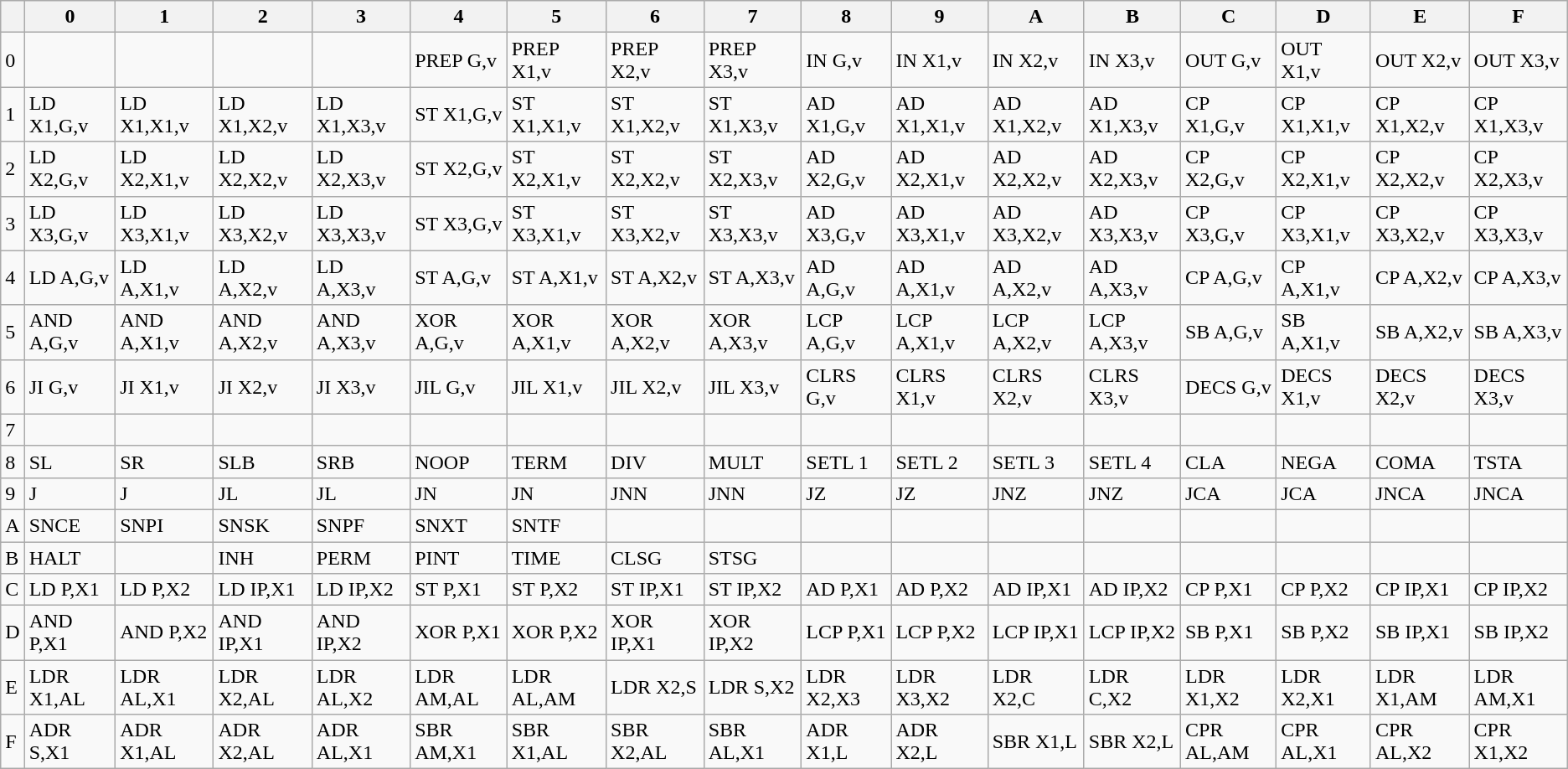<table class="wikitable">
<tr>
<th></th>
<th>0</th>
<th>1</th>
<th>2</th>
<th>3</th>
<th>4</th>
<th>5</th>
<th>6</th>
<th>7</th>
<th>8</th>
<th>9</th>
<th>A</th>
<th>B</th>
<th>C</th>
<th>D</th>
<th>E</th>
<th>F</th>
</tr>
<tr>
<td>0</td>
<td></td>
<td></td>
<td></td>
<td></td>
<td>PREP G,v</td>
<td>PREP X1,v</td>
<td>PREP X2,v</td>
<td>PREP X3,v</td>
<td>IN G,v</td>
<td>IN X1,v</td>
<td>IN X2,v</td>
<td>IN X3,v</td>
<td>OUT G,v</td>
<td>OUT X1,v</td>
<td>OUT X2,v</td>
<td>OUT X3,v</td>
</tr>
<tr>
<td>1</td>
<td>LD X1,G,v</td>
<td>LD X1,X1,v</td>
<td>LD X1,X2,v</td>
<td>LD X1,X3,v</td>
<td>ST X1,G,v</td>
<td>ST X1,X1,v</td>
<td>ST X1,X2,v</td>
<td>ST X1,X3,v</td>
<td>AD X1,G,v</td>
<td>AD X1,X1,v</td>
<td>AD X1,X2,v</td>
<td>AD X1,X3,v</td>
<td>CP X1,G,v</td>
<td>CP X1,X1,v</td>
<td>CP X1,X2,v</td>
<td>CP X1,X3,v</td>
</tr>
<tr>
<td>2</td>
<td>LD X2,G,v</td>
<td>LD X2,X1,v</td>
<td>LD X2,X2,v</td>
<td>LD X2,X3,v</td>
<td>ST X2,G,v</td>
<td>ST X2,X1,v</td>
<td>ST X2,X2,v</td>
<td>ST X2,X3,v</td>
<td>AD X2,G,v</td>
<td>AD X2,X1,v</td>
<td>AD X2,X2,v</td>
<td>AD X2,X3,v</td>
<td>CP X2,G,v</td>
<td>CP X2,X1,v</td>
<td>CP X2,X2,v</td>
<td>CP X2,X3,v</td>
</tr>
<tr>
<td>3</td>
<td>LD X3,G,v</td>
<td>LD X3,X1,v</td>
<td>LD X3,X2,v</td>
<td>LD X3,X3,v</td>
<td>ST X3,G,v</td>
<td>ST X3,X1,v</td>
<td>ST X3,X2,v</td>
<td>ST X3,X3,v</td>
<td>AD X3,G,v</td>
<td>AD X3,X1,v</td>
<td>AD X3,X2,v</td>
<td>AD X3,X3,v</td>
<td>CP X3,G,v</td>
<td>CP X3,X1,v</td>
<td>CP X3,X2,v</td>
<td>CP X3,X3,v</td>
</tr>
<tr>
<td>4</td>
<td>LD A,G,v</td>
<td>LD A,X1,v</td>
<td>LD A,X2,v</td>
<td>LD A,X3,v</td>
<td>ST A,G,v</td>
<td>ST A,X1,v</td>
<td>ST A,X2,v</td>
<td>ST A,X3,v</td>
<td>AD A,G,v</td>
<td>AD A,X1,v</td>
<td>AD A,X2,v</td>
<td>AD A,X3,v</td>
<td>CP A,G,v</td>
<td>CP A,X1,v</td>
<td>CP A,X2,v</td>
<td>CP A,X3,v</td>
</tr>
<tr>
<td>5</td>
<td>AND A,G,v</td>
<td>AND A,X1,v</td>
<td>AND A,X2,v</td>
<td>AND A,X3,v</td>
<td>XOR A,G,v</td>
<td>XOR A,X1,v</td>
<td>XOR A,X2,v</td>
<td>XOR A,X3,v</td>
<td>LCP A,G,v</td>
<td>LCP A,X1,v</td>
<td>LCP A,X2,v</td>
<td>LCP A,X3,v</td>
<td>SB A,G,v</td>
<td>SB A,X1,v</td>
<td>SB A,X2,v</td>
<td>SB A,X3,v</td>
</tr>
<tr>
<td>6</td>
<td>JI G,v</td>
<td>JI X1,v</td>
<td>JI X2,v</td>
<td>JI X3,v</td>
<td>JIL G,v</td>
<td>JIL X1,v</td>
<td>JIL X2,v</td>
<td>JIL X3,v</td>
<td>CLRS G,v</td>
<td>CLRS X1,v</td>
<td>CLRS X2,v</td>
<td>CLRS X3,v</td>
<td>DECS G,v</td>
<td>DECS X1,v</td>
<td>DECS X2,v</td>
<td>DECS X3,v</td>
</tr>
<tr>
<td>7</td>
<td></td>
<td></td>
<td></td>
<td></td>
<td></td>
<td></td>
<td></td>
<td></td>
<td></td>
<td></td>
<td></td>
<td></td>
<td></td>
<td></td>
<td></td>
<td></td>
</tr>
<tr>
<td>8</td>
<td>SL</td>
<td>SR</td>
<td>SLB</td>
<td>SRB</td>
<td>NOOP</td>
<td>TERM</td>
<td>DIV</td>
<td>MULT</td>
<td>SETL 1</td>
<td>SETL 2</td>
<td>SETL 3</td>
<td>SETL 4</td>
<td>CLA</td>
<td>NEGA</td>
<td>COMA</td>
<td>TSTA</td>
</tr>
<tr>
<td>9</td>
<td>J</td>
<td>J</td>
<td>JL</td>
<td>JL</td>
<td>JN</td>
<td>JN</td>
<td>JNN</td>
<td>JNN</td>
<td>JZ</td>
<td>JZ</td>
<td>JNZ</td>
<td>JNZ</td>
<td>JCA</td>
<td>JCA</td>
<td>JNCA</td>
<td>JNCA</td>
</tr>
<tr>
<td>A</td>
<td>SNCE</td>
<td>SNPI</td>
<td>SNSK</td>
<td>SNPF</td>
<td>SNXT</td>
<td>SNTF</td>
<td></td>
<td></td>
<td></td>
<td></td>
<td></td>
<td></td>
<td></td>
<td></td>
<td></td>
<td></td>
</tr>
<tr>
<td>B</td>
<td>HALT</td>
<td></td>
<td>INH</td>
<td>PERM</td>
<td>PINT</td>
<td>TIME</td>
<td>CLSG</td>
<td>STSG</td>
<td></td>
<td></td>
<td></td>
<td></td>
<td></td>
<td></td>
<td></td>
<td></td>
</tr>
<tr>
<td>C</td>
<td>LD P,X1</td>
<td>LD P,X2</td>
<td>LD IP,X1</td>
<td>LD IP,X2</td>
<td>ST P,X1</td>
<td>ST P,X2</td>
<td>ST IP,X1</td>
<td>ST IP,X2</td>
<td>AD P,X1</td>
<td>AD P,X2</td>
<td>AD IP,X1</td>
<td>AD IP,X2</td>
<td>CP P,X1</td>
<td>CP P,X2</td>
<td>CP IP,X1</td>
<td>CP IP,X2</td>
</tr>
<tr>
<td>D</td>
<td>AND P,X1</td>
<td>AND P,X2</td>
<td>AND IP,X1</td>
<td>AND IP,X2</td>
<td>XOR P,X1</td>
<td>XOR P,X2</td>
<td>XOR IP,X1</td>
<td>XOR IP,X2</td>
<td>LCP P,X1</td>
<td>LCP P,X2</td>
<td>LCP IP,X1</td>
<td>LCP IP,X2</td>
<td>SB P,X1</td>
<td>SB P,X2</td>
<td>SB IP,X1</td>
<td>SB IP,X2</td>
</tr>
<tr>
<td>E</td>
<td>LDR X1,AL</td>
<td>LDR AL,X1</td>
<td>LDR X2,AL</td>
<td>LDR AL,X2</td>
<td>LDR AM,AL</td>
<td>LDR AL,AM</td>
<td>LDR X2,S</td>
<td>LDR S,X2</td>
<td>LDR X2,X3</td>
<td>LDR X3,X2</td>
<td>LDR X2,C</td>
<td>LDR C,X2</td>
<td>LDR X1,X2</td>
<td>LDR X2,X1</td>
<td>LDR X1,AM</td>
<td>LDR AM,X1</td>
</tr>
<tr>
<td>F</td>
<td>ADR S,X1</td>
<td>ADR X1,AL</td>
<td>ADR X2,AL</td>
<td>ADR AL,X1</td>
<td>SBR AM,X1</td>
<td>SBR X1,AL</td>
<td>SBR X2,AL</td>
<td>SBR AL,X1</td>
<td>ADR X1,L</td>
<td>ADR X2,L</td>
<td>SBR X1,L</td>
<td>SBR X2,L</td>
<td>CPR AL,AM</td>
<td>CPR AL,X1</td>
<td>CPR AL,X2</td>
<td>CPR X1,X2</td>
</tr>
</table>
